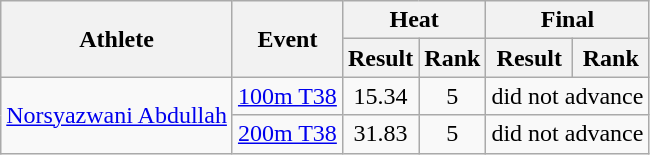<table class="wikitable">
<tr>
<th rowspan="2">Athlete</th>
<th rowspan="2">Event</th>
<th colspan="2">Heat</th>
<th colspan="2">Final</th>
</tr>
<tr>
<th>Result</th>
<th>Rank</th>
<th>Result</th>
<th>Rank</th>
</tr>
<tr align=center>
<td align=left rowspan=2><a href='#'>Norsyazwani Abdullah</a></td>
<td align=left><a href='#'>100m T38</a></td>
<td>15.34</td>
<td>5</td>
<td colspan=2>did not advance</td>
</tr>
<tr align=center>
<td align=left><a href='#'>200m T38</a></td>
<td>31.83</td>
<td>5</td>
<td colspan=2>did not advance</td>
</tr>
</table>
